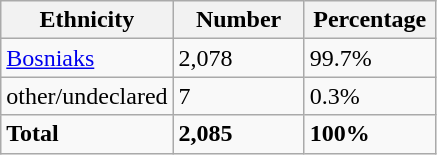<table class="wikitable">
<tr>
<th width="100px">Ethnicity</th>
<th width="80px">Number</th>
<th width="80px">Percentage</th>
</tr>
<tr>
<td><a href='#'>Bosniaks</a></td>
<td>2,078</td>
<td>99.7%</td>
</tr>
<tr>
<td>other/undeclared</td>
<td>7</td>
<td>0.3%</td>
</tr>
<tr>
<td><strong>Total</strong></td>
<td><strong>2,085</strong></td>
<td><strong>100%</strong></td>
</tr>
</table>
